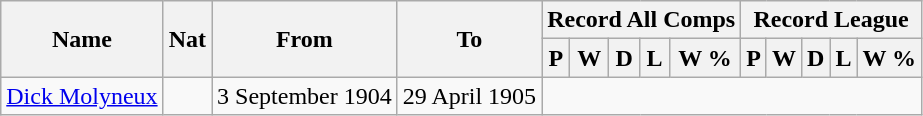<table class="wikitable" style="text-align: center">
<tr>
<th rowspan="2">Name</th>
<th rowspan="2">Nat</th>
<th rowspan="2">From</th>
<th rowspan="2">To</th>
<th colspan="5">Record All Comps</th>
<th colspan="5">Record League</th>
</tr>
<tr>
<th>P</th>
<th>W</th>
<th>D</th>
<th>L</th>
<th>W %</th>
<th>P</th>
<th>W</th>
<th>D</th>
<th>L</th>
<th>W %</th>
</tr>
<tr>
<td style="text-align:left;"><a href='#'>Dick Molyneux</a></td>
<td></td>
<td align=left>3 September 1904</td>
<td align=left>29 April 1905<br>
</td>
</tr>
</table>
